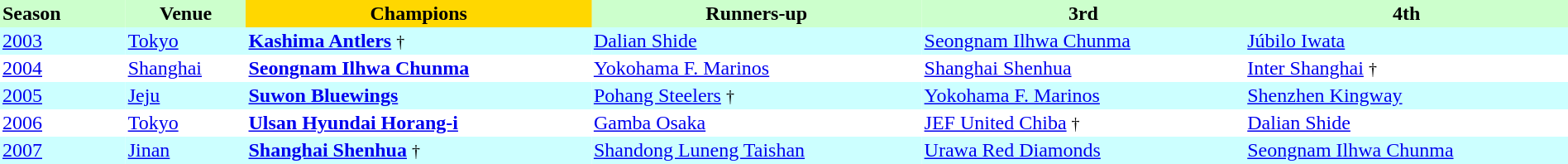<table cellpadding=2 cellspacing=4 width=100% style="border-collapse:collapse">
<tr align=left style="background:#ccffcc;">
<th width=8%>Season</th>
<th align="center">Venue</th>
<th align="center" style="background:gold;">Champions</th>
<th align="center">Runners-up</th>
<th align="center">3rd</th>
<th align="center">4th</th>
</tr>
<tr bgcolor="#ccffff">
<td><a href='#'>2003</a></td>
<td> <a href='#'>Tokyo</a></td>
<td> <strong><a href='#'>Kashima Antlers</a></strong> <small>†</small></td>
<td> <a href='#'>Dalian Shide</a></td>
<td> <a href='#'>Seongnam Ilhwa Chunma</a></td>
<td> <a href='#'>Júbilo Iwata</a></td>
</tr>
<tr bgcolor="#ffffff">
<td><a href='#'>2004</a></td>
<td> <a href='#'>Shanghai</a></td>
<td> <strong><a href='#'>Seongnam Ilhwa Chunma</a></strong></td>
<td> <a href='#'>Yokohama F. Marinos</a></td>
<td> <a href='#'>Shanghai Shenhua</a></td>
<td> <a href='#'>Inter Shanghai</a> <small>†</small></td>
</tr>
<tr bgcolor="#ccffff">
<td><a href='#'>2005</a></td>
<td> <a href='#'>Jeju</a></td>
<td> <strong><a href='#'>Suwon Bluewings</a></strong></td>
<td> <a href='#'>Pohang Steelers</a> <small>†</small></td>
<td> <a href='#'>Yokohama F. Marinos</a></td>
<td> <a href='#'>Shenzhen Kingway</a></td>
</tr>
<tr bgcolor="#ffffff">
<td><a href='#'>2006</a></td>
<td> <a href='#'>Tokyo</a></td>
<td> <strong><a href='#'>Ulsan Hyundai Horang-i</a></strong></td>
<td> <a href='#'>Gamba Osaka</a></td>
<td> <a href='#'>JEF United Chiba</a> <small>†</small></td>
<td> <a href='#'>Dalian Shide</a></td>
</tr>
<tr bgcolor="#ccffff">
<td><a href='#'>2007</a></td>
<td> <a href='#'>Jinan</a></td>
<td> <strong><a href='#'>Shanghai Shenhua</a> </strong><small>†</small></td>
<td> <a href='#'>Shandong Luneng Taishan</a></td>
<td> <a href='#'>Urawa Red Diamonds</a></td>
<td> <a href='#'>Seongnam Ilhwa Chunma</a></td>
</tr>
</table>
